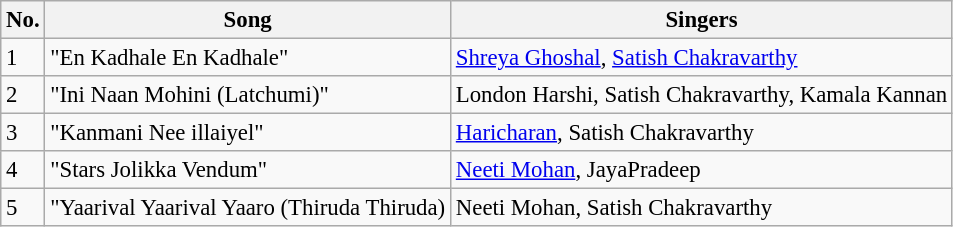<table class="wikitable" style="font-size:95%;">
<tr>
<th>No.</th>
<th>Song</th>
<th>Singers</th>
</tr>
<tr>
<td>1</td>
<td>"En Kadhale En Kadhale"</td>
<td><a href='#'>Shreya Ghoshal</a>, <a href='#'>Satish Chakravarthy</a></td>
</tr>
<tr>
<td>2</td>
<td>"Ini Naan Mohini (Latchumi)"</td>
<td>London Harshi, Satish Chakravarthy, Kamala Kannan</td>
</tr>
<tr>
<td>3</td>
<td>"Kanmani Nee illaiyel"</td>
<td><a href='#'>Haricharan</a>, Satish Chakravarthy</td>
</tr>
<tr>
<td>4</td>
<td>"Stars Jolikka Vendum"</td>
<td><a href='#'>Neeti Mohan</a>, JayaPradeep</td>
</tr>
<tr>
<td>5</td>
<td>"Yaarival Yaarival Yaaro (Thiruda Thiruda)</td>
<td>Neeti Mohan, Satish Chakravarthy</td>
</tr>
</table>
